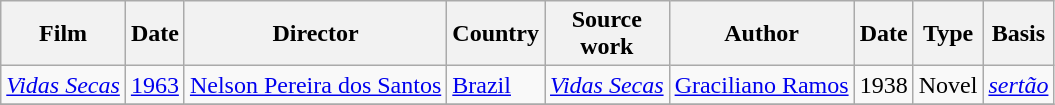<table class="wikitable">
<tr>
<th>Film</th>
<th>Date</th>
<th>Director</th>
<th>Country</th>
<th>Source<br>work</th>
<th>Author</th>
<th>Date</th>
<th>Type</th>
<th>Basis</th>
</tr>
<tr>
<td><em><a href='#'>Vidas Secas</a></em></td>
<td><a href='#'>1963</a></td>
<td><a href='#'>Nelson Pereira dos Santos</a></td>
<td><a href='#'>Brazil</a></td>
<td><em><a href='#'>Vidas Secas</a></em></td>
<td><a href='#'>Graciliano Ramos</a></td>
<td>1938</td>
<td>Novel</td>
<td><em><a href='#'>sertão</a></em></td>
</tr>
<tr>
</tr>
</table>
